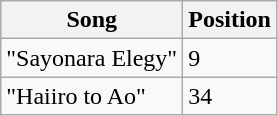<table class="wikitable">
<tr>
<th>Song</th>
<th>Position</th>
</tr>
<tr>
<td>"Sayonara Elegy"</td>
<td>9</td>
</tr>
<tr>
<td>"Haiiro to Ao"</td>
<td>34</td>
</tr>
</table>
